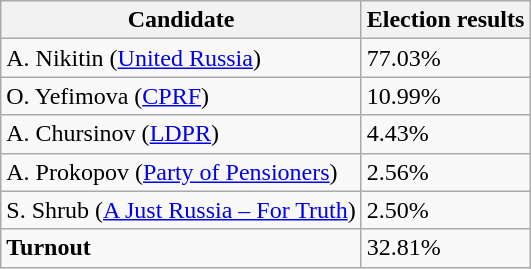<table class="wikitable">
<tr>
<th>Candidate</th>
<th>Election results</th>
</tr>
<tr>
<td>A. Nikitin (<a href='#'>United Russia</a>)</td>
<td>77.03%</td>
</tr>
<tr>
<td>O. Yefimova (<a href='#'>CPRF</a>)</td>
<td>10.99%</td>
</tr>
<tr>
<td>A. Chursinov (<a href='#'>LDPR</a>)</td>
<td>4.43%</td>
</tr>
<tr>
<td>A. Prokopov (<a href='#'>Party of Pensioners</a>)</td>
<td>2.56%</td>
</tr>
<tr>
<td>S. Shrub (<a href='#'>A Just Russia – For Truth</a>)</td>
<td>2.50%</td>
</tr>
<tr>
<td><strong>Turnout</strong></td>
<td>32.81%</td>
</tr>
</table>
